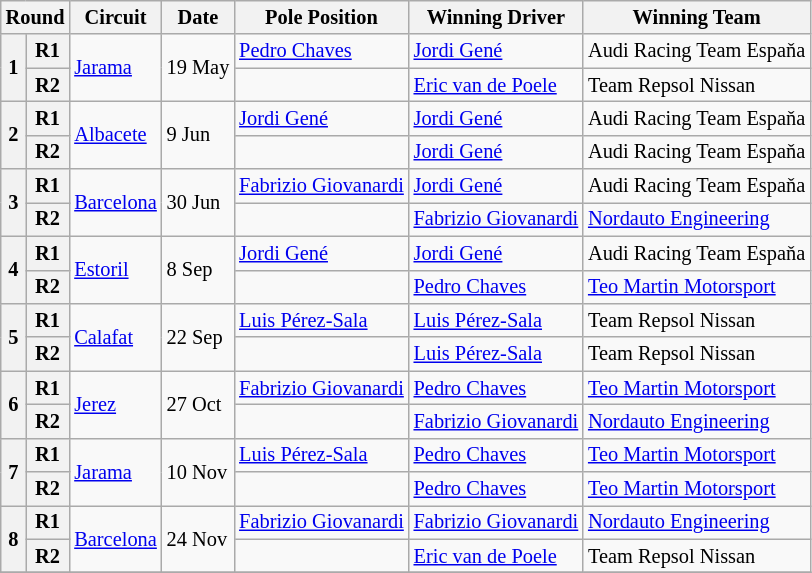<table class="wikitable" style="font-size: 85%">
<tr>
<th colspan=2>Round</th>
<th>Circuit</th>
<th>Date</th>
<th>Pole Position</th>
<th>Winning Driver</th>
<th>Winning Team</th>
</tr>
<tr>
<th rowspan=2>1</th>
<th>R1</th>
<td rowspan=2> <a href='#'>Jarama</a></td>
<td rowspan=2>19 May</td>
<td> <a href='#'>Pedro Chaves</a></td>
<td> <a href='#'>Jordi Gené</a></td>
<td> Audi Racing Team Espaňa</td>
</tr>
<tr>
<th>R2</th>
<td></td>
<td> <a href='#'>Eric van de Poele</a></td>
<td> Team Repsol Nissan</td>
</tr>
<tr>
<th rowspan=2>2</th>
<th>R1</th>
<td rowspan=2> <a href='#'>Albacete</a></td>
<td rowspan=2>9 Jun</td>
<td> <a href='#'>Jordi Gené</a></td>
<td> <a href='#'>Jordi Gené</a></td>
<td> Audi Racing Team Espaňa</td>
</tr>
<tr>
<th>R2</th>
<td></td>
<td> <a href='#'>Jordi Gené</a></td>
<td> Audi Racing Team Espaňa</td>
</tr>
<tr>
<th rowspan=2>3</th>
<th>R1</th>
<td rowspan=2> <a href='#'>Barcelona</a></td>
<td rowspan=2>30 Jun</td>
<td> <a href='#'>Fabrizio Giovanardi</a></td>
<td> <a href='#'>Jordi Gené</a></td>
<td> Audi Racing Team Espaňa</td>
</tr>
<tr>
<th>R2</th>
<td></td>
<td> <a href='#'>Fabrizio Giovanardi</a></td>
<td> <a href='#'>Nordauto Engineering</a></td>
</tr>
<tr>
<th rowspan=2>4</th>
<th>R1</th>
<td rowspan=2> <a href='#'>Estoril</a></td>
<td rowspan=2>8 Sep</td>
<td> <a href='#'>Jordi Gené</a></td>
<td> <a href='#'>Jordi Gené</a></td>
<td> Audi Racing Team Espaňa</td>
</tr>
<tr>
<th>R2</th>
<td></td>
<td> <a href='#'>Pedro Chaves</a></td>
<td> <a href='#'>Teo Martin Motorsport</a></td>
</tr>
<tr>
<th rowspan=2>5</th>
<th>R1</th>
<td rowspan=2> <a href='#'>Calafat</a></td>
<td rowspan=2>22 Sep</td>
<td> <a href='#'>Luis Pérez-Sala</a></td>
<td> <a href='#'>Luis Pérez-Sala</a></td>
<td> Team Repsol Nissan</td>
</tr>
<tr>
<th>R2</th>
<td></td>
<td> <a href='#'>Luis Pérez-Sala</a></td>
<td> Team Repsol Nissan</td>
</tr>
<tr>
<th rowspan=2>6</th>
<th>R1</th>
<td rowspan=2> <a href='#'>Jerez</a></td>
<td rowspan=2>27 Oct</td>
<td> <a href='#'>Fabrizio Giovanardi</a></td>
<td> <a href='#'>Pedro Chaves</a></td>
<td> <a href='#'>Teo Martin Motorsport</a></td>
</tr>
<tr>
<th>R2</th>
<td></td>
<td> <a href='#'>Fabrizio Giovanardi</a></td>
<td> <a href='#'>Nordauto Engineering</a></td>
</tr>
<tr>
<th rowspan=2>7</th>
<th>R1</th>
<td rowspan=2> <a href='#'>Jarama</a></td>
<td rowspan=2>10 Nov</td>
<td> <a href='#'>Luis Pérez-Sala</a></td>
<td> <a href='#'>Pedro Chaves</a></td>
<td> <a href='#'>Teo Martin Motorsport</a></td>
</tr>
<tr>
<th>R2</th>
<td></td>
<td> <a href='#'>Pedro Chaves</a></td>
<td> <a href='#'>Teo Martin Motorsport</a></td>
</tr>
<tr>
<th rowspan=2>8</th>
<th>R1</th>
<td rowspan=2> <a href='#'>Barcelona</a></td>
<td rowspan=2>24 Nov</td>
<td> <a href='#'>Fabrizio Giovanardi</a></td>
<td> <a href='#'>Fabrizio Giovanardi</a></td>
<td> <a href='#'>Nordauto Engineering</a></td>
</tr>
<tr>
<th>R2</th>
<td></td>
<td> <a href='#'>Eric van de Poele</a></td>
<td> Team Repsol Nissan</td>
</tr>
<tr>
</tr>
</table>
